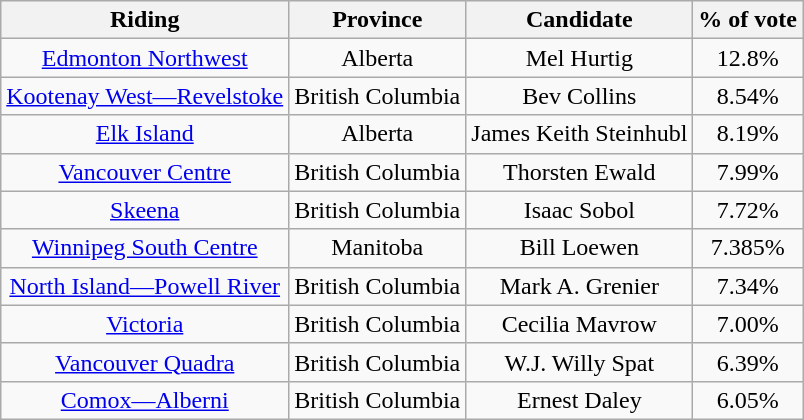<table class="wikitable">
<tr>
<th>Riding</th>
<th>Province</th>
<th>Candidate</th>
<th>% of vote</th>
</tr>
<tr>
<td style="text-align:center"><a href='#'>Edmonton Northwest</a></td>
<td style="text-align:center">Alberta</td>
<td style="text-align:center">Mel Hurtig</td>
<td style="text-align:center">12.8%</td>
</tr>
<tr>
<td style="text-align:center"><a href='#'>Kootenay West—Revelstoke</a></td>
<td style="text-align:center">British Columbia</td>
<td style="text-align:center">Bev Collins</td>
<td style="text-align:center">8.54%</td>
</tr>
<tr>
<td style="text-align:center"><a href='#'>Elk Island</a></td>
<td style="text-align:center">Alberta</td>
<td style="text-align:center">James Keith Steinhubl</td>
<td style="text-align:center">8.19%</td>
</tr>
<tr>
<td style="text-align:center"><a href='#'>Vancouver Centre</a></td>
<td style="text-align:center">British Columbia</td>
<td style="text-align:center">Thorsten Ewald</td>
<td style="text-align:center">7.99%</td>
</tr>
<tr>
<td style="text-align:center"><a href='#'>Skeena</a></td>
<td style="text-align:center">British Columbia</td>
<td style="text-align:center">Isaac Sobol</td>
<td style="text-align:center">7.72%</td>
</tr>
<tr>
<td style="text-align:center"><a href='#'>Winnipeg South Centre</a></td>
<td style="text-align:center">Manitoba</td>
<td style="text-align:center">Bill Loewen</td>
<td style="text-align:center">7.385%</td>
</tr>
<tr>
<td style="text-align:center"><a href='#'>North Island—Powell River</a></td>
<td style="text-align:center">British Columbia</td>
<td style="text-align:center">Mark A. Grenier</td>
<td style="text-align:center">7.34%</td>
</tr>
<tr>
<td style="text-align:center"><a href='#'>Victoria</a></td>
<td style="text-align:center">British Columbia</td>
<td style="text-align:center">Cecilia Mavrow</td>
<td style="text-align:center">7.00%</td>
</tr>
<tr>
<td style="text-align:center"><a href='#'>Vancouver Quadra</a></td>
<td style="text-align:center">British Columbia</td>
<td style="text-align:center">W.J. Willy Spat</td>
<td style="text-align:center">6.39%</td>
</tr>
<tr>
<td style="text-align:center"><a href='#'>Comox—Alberni</a></td>
<td style="text-align:center">British Columbia</td>
<td style="text-align:center">Ernest Daley</td>
<td style="text-align:center">6.05%</td>
</tr>
</table>
